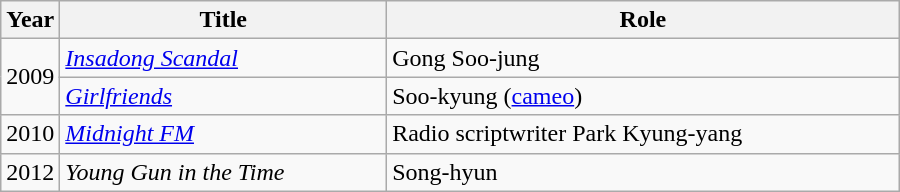<table class="wikitable" style="width:600px">
<tr>
<th width=10>Year</th>
<th>Title</th>
<th>Role</th>
</tr>
<tr>
<td rowspan=2>2009</td>
<td><em><a href='#'>Insadong Scandal</a></em></td>
<td>Gong Soo-jung</td>
</tr>
<tr>
<td><em><a href='#'>Girlfriends</a></em></td>
<td>Soo-kyung (<a href='#'>cameo</a>)</td>
</tr>
<tr>
<td>2010</td>
<td><em><a href='#'>Midnight FM</a></em></td>
<td>Radio scriptwriter Park Kyung-yang</td>
</tr>
<tr>
<td>2012</td>
<td><em>Young Gun in the Time</em></td>
<td>Song-hyun</td>
</tr>
</table>
